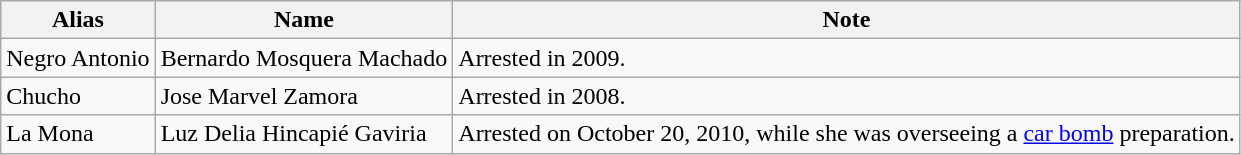<table class="wikitable">
<tr>
<th>Alias</th>
<th>Name</th>
<th>Note</th>
</tr>
<tr>
<td>Negro Antonio</td>
<td>Bernardo Mosquera Machado</td>
<td>Arrested in 2009.</td>
</tr>
<tr>
<td>Chucho</td>
<td>Jose Marvel Zamora</td>
<td>Arrested in 2008.</td>
</tr>
<tr>
<td>La Mona</td>
<td>Luz Delia Hincapié Gaviria</td>
<td>Arrested on October 20, 2010, while she was overseeing  a <a href='#'>car bomb</a> preparation.</td>
</tr>
</table>
